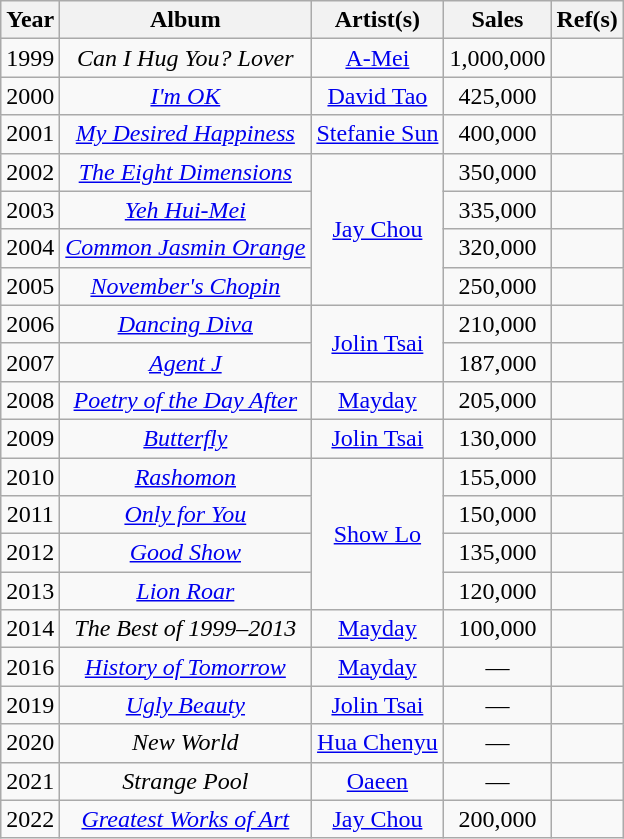<table class="wikitable sortable" style="text-align:center;">
<tr>
<th>Year</th>
<th>Album</th>
<th>Artist(s)</th>
<th>Sales</th>
<th class="unsortable">Ref(s)</th>
</tr>
<tr>
<td>1999</td>
<td><em>Can I Hug You? Lover</em></td>
<td><a href='#'>A-Mei</a></td>
<td>1,000,000</td>
<td></td>
</tr>
<tr>
<td>2000</td>
<td><em><a href='#'>I'm OK</a></em></td>
<td><a href='#'>David Tao</a></td>
<td>425,000</td>
<td></td>
</tr>
<tr>
<td>2001</td>
<td><em><a href='#'>My Desired Happiness</a></em></td>
<td><a href='#'>Stefanie Sun</a></td>
<td>400,000</td>
<td></td>
</tr>
<tr>
<td>2002</td>
<td><em><a href='#'>The Eight Dimensions</a></em></td>
<td rowspan="4"><a href='#'>Jay Chou</a></td>
<td>350,000</td>
<td></td>
</tr>
<tr>
<td>2003</td>
<td><em><a href='#'>Yeh Hui-Mei</a></em></td>
<td>335,000</td>
<td></td>
</tr>
<tr>
<td>2004</td>
<td><em><a href='#'>Common Jasmin Orange</a></em></td>
<td>320,000</td>
<td></td>
</tr>
<tr>
<td>2005</td>
<td><em><a href='#'>November's Chopin</a></em></td>
<td>250,000</td>
<td></td>
</tr>
<tr>
<td>2006</td>
<td><em><a href='#'>Dancing Diva</a></em></td>
<td rowspan="2"><a href='#'>Jolin Tsai</a></td>
<td>210,000</td>
<td></td>
</tr>
<tr>
<td>2007</td>
<td><em><a href='#'>Agent J</a></em></td>
<td>187,000</td>
<td></td>
</tr>
<tr>
<td>2008</td>
<td><em><a href='#'>Poetry of the Day After</a></em></td>
<td><a href='#'>Mayday</a></td>
<td>205,000</td>
<td></td>
</tr>
<tr>
<td>2009</td>
<td><em><a href='#'>Butterfly</a></em></td>
<td><a href='#'>Jolin Tsai</a></td>
<td>130,000</td>
<td></td>
</tr>
<tr>
<td>2010</td>
<td><em><a href='#'>Rashomon</a></em></td>
<td rowspan="4"><a href='#'>Show Lo</a></td>
<td>155,000</td>
<td></td>
</tr>
<tr>
<td>2011</td>
<td><em><a href='#'>Only for You</a></em></td>
<td>150,000</td>
<td></td>
</tr>
<tr>
<td>2012</td>
<td><em><a href='#'>Good Show</a></em></td>
<td>135,000</td>
<td></td>
</tr>
<tr>
<td>2013</td>
<td><em><a href='#'>Lion Roar</a></em></td>
<td>120,000</td>
<td></td>
</tr>
<tr>
<td>2014</td>
<td><em>The Best of 1999–2013</em></td>
<td><a href='#'>Mayday</a></td>
<td>100,000</td>
<td></td>
</tr>
<tr>
<td>2016</td>
<td><em><a href='#'>History of Tomorrow</a></em></td>
<td><a href='#'>Mayday</a></td>
<td>—</td>
<td></td>
</tr>
<tr>
<td>2019</td>
<td><em><a href='#'>Ugly Beauty</a></em></td>
<td><a href='#'>Jolin Tsai</a></td>
<td>—</td>
<td></td>
</tr>
<tr>
<td>2020</td>
<td><em>New World</em></td>
<td><a href='#'>Hua Chenyu</a></td>
<td>—</td>
<td></td>
</tr>
<tr>
<td>2021</td>
<td><em>Strange Pool</em></td>
<td><a href='#'>Oaeen</a></td>
<td>—</td>
<td></td>
</tr>
<tr>
<td>2022</td>
<td><em><a href='#'>Greatest Works of Art</a></em></td>
<td><a href='#'>Jay Chou</a></td>
<td>200,000</td>
<td></td>
</tr>
</table>
